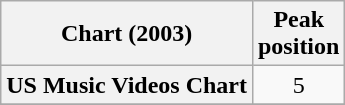<table class="wikitable plainrowheaders sortable" style="text-align:center;" border="1">
<tr>
<th scope="col">Chart (2003)</th>
<th scope="col">Peak<br>position</th>
</tr>
<tr>
<th scope="row">US Music Videos Chart</th>
<td>5</td>
</tr>
<tr>
</tr>
</table>
